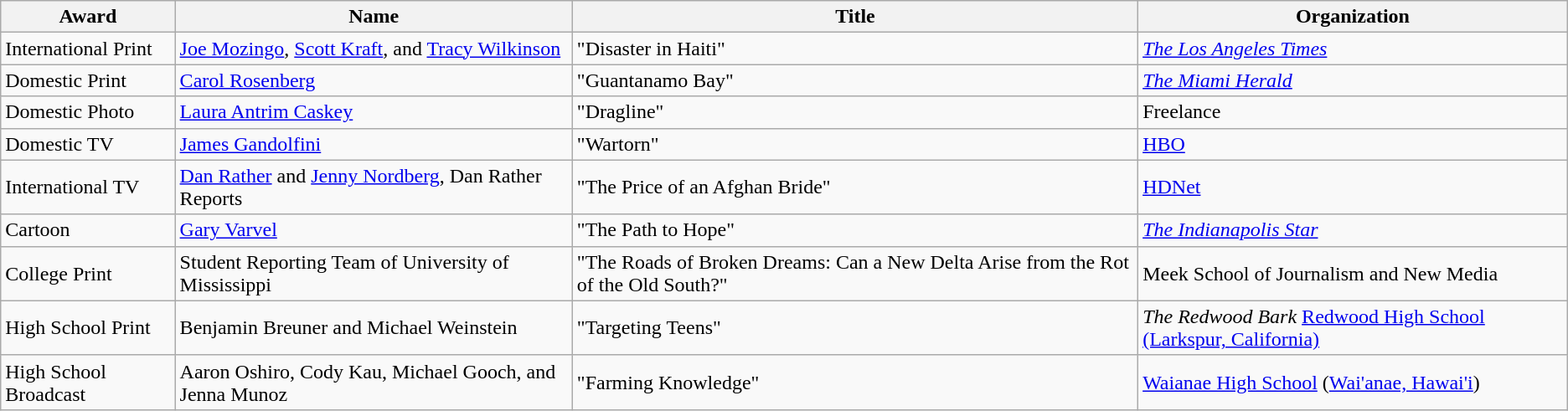<table class="wikitable">
<tr>
<th>Award</th>
<th>Name</th>
<th>Title</th>
<th>Organization</th>
</tr>
<tr>
<td>International Print</td>
<td><a href='#'>Joe Mozingo</a>, <a href='#'>Scott Kraft</a>, and <a href='#'>Tracy Wilkinson</a></td>
<td>"Disaster in Haiti"</td>
<td><em><a href='#'>The Los Angeles Times</a></em></td>
</tr>
<tr>
<td>Domestic Print</td>
<td><a href='#'>Carol Rosenberg</a></td>
<td>"Guantanamo Bay"</td>
<td><em><a href='#'>The Miami Herald</a></em></td>
</tr>
<tr>
<td>Domestic Photo</td>
<td><a href='#'>Laura Antrim Caskey</a></td>
<td>"Dragline"</td>
<td>Freelance</td>
</tr>
<tr>
<td>Domestic TV</td>
<td><a href='#'>James Gandolfini</a></td>
<td>"Wartorn"</td>
<td><a href='#'>HBO</a></td>
</tr>
<tr>
<td>International TV</td>
<td><a href='#'>Dan Rather</a> and <a href='#'>Jenny Nordberg</a>, Dan Rather Reports</td>
<td>"The Price of an Afghan Bride"</td>
<td><a href='#'>HDNet</a></td>
</tr>
<tr>
<td>Cartoon</td>
<td><a href='#'>Gary Varvel</a></td>
<td>"The Path to Hope"</td>
<td><em><a href='#'>The Indianapolis Star</a></em></td>
</tr>
<tr>
<td>College Print</td>
<td>Student Reporting Team of University of Mississippi</td>
<td>"The Roads of Broken Dreams: Can a New Delta Arise from the Rot of the Old South?"</td>
<td>Meek School of Journalism and New Media</td>
</tr>
<tr>
<td>High School Print</td>
<td>Benjamin Breuner and Michael Weinstein</td>
<td>"Targeting Teens"</td>
<td><em>The Redwood Bark</em> <a href='#'>Redwood High School (Larkspur, California)</a></td>
</tr>
<tr>
<td>High School Broadcast</td>
<td>Aaron Oshiro, Cody Kau, Michael Gooch, and Jenna Munoz</td>
<td>"Farming Knowledge"</td>
<td><a href='#'>Waianae High School</a> (<a href='#'>Wai'anae, Hawai'i</a>)</td>
</tr>
</table>
